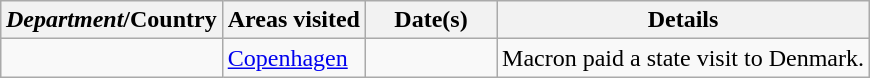<table class="wikitable sortable outercollapse" style="margin: 1em auto 1em auto">
<tr>
<th><em>Department</em>/Country</th>
<th>Areas visited</th>
<th width=80>Date(s)</th>
<th>Details</th>
</tr>
<tr>
<td></td>
<td><a href='#'>Copenhagen</a></td>
<td></td>
<td>Macron paid a state visit to Denmark.</td>
</tr>
</table>
